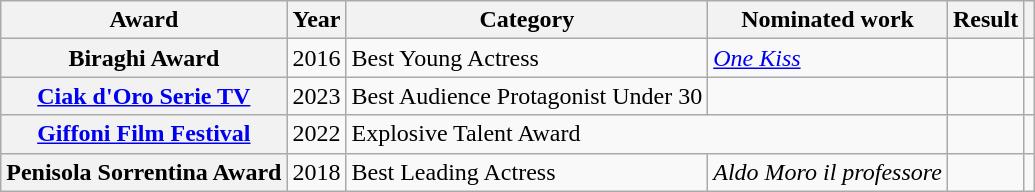<table class="wikitable plainrowheaders sortable">
<tr>
<th>Award</th>
<th>Year</th>
<th>Category</th>
<th>Nominated work</th>
<th>Result</th>
<th class="unsortable"></th>
</tr>
<tr>
<th scope="row">Biraghi Award</th>
<td>2016</td>
<td>Best Young Actress</td>
<td><em><a href='#'>One Kiss</a></em></td>
<td></td>
<td></td>
</tr>
<tr>
<th scope="row"><a href='#'>Ciak d'Oro Serie TV</a></th>
<td>2023</td>
<td>Best Audience Protagonist Under 30</td>
<td></td>
<td></td>
<td></td>
</tr>
<tr>
<th scope="row"><a href='#'>Giffoni Film Festival</a></th>
<td>2022</td>
<td colspan="2">Explosive Talent Award</td>
<td></td>
<td></td>
</tr>
<tr>
<th scope="row">Penisola Sorrentina Award</th>
<td>2018</td>
<td>Best Leading Actress</td>
<td><em>Aldo Moro il professore</em></td>
<td></td>
<td></td>
</tr>
</table>
